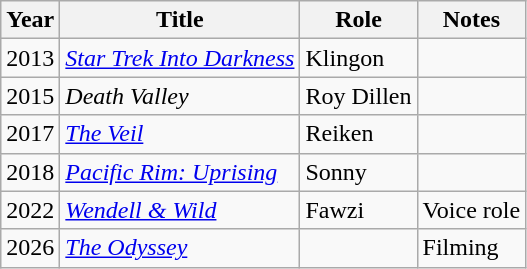<table class="wikitable sortable">
<tr>
<th>Year</th>
<th>Title</th>
<th>Role</th>
<th class="unsortable">Notes</th>
</tr>
<tr>
<td>2013</td>
<td><em><a href='#'>Star Trek Into Darkness</a></em></td>
<td>Klingon</td>
<td></td>
</tr>
<tr>
<td>2015</td>
<td><em>Death Valley</em></td>
<td>Roy Dillen</td>
<td></td>
</tr>
<tr>
<td>2017</td>
<td><a href='#'><em>The Veil</em></a></td>
<td>Reiken</td>
<td></td>
</tr>
<tr>
<td>2018</td>
<td><em><a href='#'>Pacific Rim: Uprising</a></em></td>
<td>Sonny</td>
<td></td>
</tr>
<tr>
<td>2022</td>
<td><em><a href='#'>Wendell & Wild</a></em></td>
<td>Fawzi</td>
<td>Voice role</td>
</tr>
<tr>
<td>2026</td>
<td><em><a href='#'>The Odyssey</a></em></td>
<td></td>
<td>Filming</td>
</tr>
</table>
